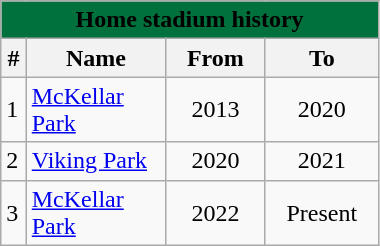<table class="sortable wikitable" style="width:20%;text-align:center">
<tr>
<th style="background:#00703C;" colspan="4"><span>Home stadium history</span></th>
</tr>
<tr>
<th width=1%>#</th>
<th width=15%>Name</th>
<th width=13%>From</th>
<th width=13%>To</th>
</tr>
<tr>
<td align=left>1</td>
<td align=left><a href='#'>McKellar Park</a></td>
<td>2013</td>
<td>2020</td>
</tr>
<tr>
<td align=left>2</td>
<td align=left><a href='#'>Viking Park</a></td>
<td>2020</td>
<td>2021</td>
</tr>
<tr>
<td align=left>3</td>
<td align=left><a href='#'>McKellar Park</a></td>
<td>2022</td>
<td>Present</td>
</tr>
</table>
